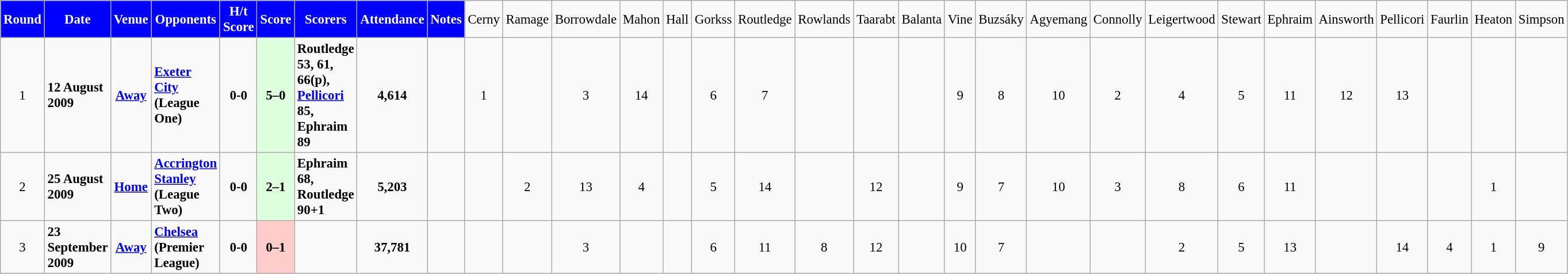<table class="wikitable" style="text-align:center; margin: 1em 1em 1em 0; background: #f9f9f9; border:1px #aaa solid; border-collapse: collapse; font-size: 95%;">
<tr>
<th style="background:#0000FF; color:white; text-align:center;">Round</th>
<th style="background:#0000FF; color:white; text-align:center;">Date</th>
<th style="background:#0000FF; color:white; text-align:center;">Venue</th>
<th style="background:#0000FF; color:white; text-align:center;">Opponents</th>
<th style="background:#0000FF; color:white; text-align:center;">H/t Score</th>
<th style="background:#0000FF; color:white; text-align:center;">Score</th>
<th style="background:#0000FF; color:white; text-align:center;">Scorers</th>
<th style="background:#0000FF; color:white; text-align:center;">Attendance</th>
<th style="background:#0000FF; color:white; text-align:center;">Notes</th>
<td>Cerny</td>
<td>Ramage</td>
<td>Borrowdale</td>
<td>Mahon</td>
<td>Hall</td>
<td>Gorkss</td>
<td>Routledge</td>
<td>Rowlands</td>
<td>Taarabt</td>
<td>Balanta</td>
<td>Vine</td>
<td>Buzsáky</td>
<td>Agyemang</td>
<td>Connolly</td>
<td>Leigertwood</td>
<td>Stewart</td>
<td>Ephraim</td>
<td>Ainsworth</td>
<td>Pellicori</td>
<td>Faurlin</td>
<td>Heaton</td>
<td>Simpson</td>
</tr>
<tr>
<td>1</td>
<td align=left><strong>12 August 2009</strong></td>
<td><a href='#'><strong>Away</strong></a></td>
<td align=left><strong><a href='#'>Exeter City</a> (League One)</strong></td>
<td><strong>0-0</strong></td>
<td bgcolor="#ddffdd"><strong>5–0</strong></td>
<td align=left><strong>Routledge 53, 61, 66(p), <a href='#'>Pellicori</a> 85, Ephraim 89</strong></td>
<td><strong>4,614</strong></td>
<td></td>
<td>1</td>
<td></td>
<td>3</td>
<td>14</td>
<td></td>
<td>6</td>
<td>7</td>
<td></td>
<td></td>
<td></td>
<td>9</td>
<td>8</td>
<td>10</td>
<td>2</td>
<td>4</td>
<td>5</td>
<td>11</td>
<td>12</td>
<td>13</td>
<td></td>
<td></td>
<td></td>
</tr>
<tr>
<td>2</td>
<td align=left><strong>25 August 2009</strong></td>
<td><a href='#'><strong>Home</strong></a></td>
<td align=left><strong><a href='#'>Accrington Stanley</a> (League Two)</strong></td>
<td><strong>0-0</strong></td>
<td bgcolor="#ddffdd"><strong>2–1</strong></td>
<td align=left><strong>Ephraim 68, Routledge 90+1</strong></td>
<td><strong>5,203</strong></td>
<td></td>
<td></td>
<td>2</td>
<td>13</td>
<td>4</td>
<td></td>
<td>5</td>
<td>14</td>
<td></td>
<td>12</td>
<td></td>
<td>9</td>
<td>7</td>
<td>10</td>
<td>3</td>
<td>8</td>
<td>6</td>
<td>11</td>
<td></td>
<td></td>
<td></td>
<td>1</td>
<td></td>
</tr>
<tr>
<td>3</td>
<td align=left><strong>23 September 2009</strong></td>
<td><a href='#'><strong>Away</strong></a></td>
<td align=left><strong><a href='#'>Chelsea</a> (Premier League)</strong></td>
<td><strong>0-0</strong></td>
<td bgcolor="#FFCCCC"><strong>0–1</strong></td>
<td align=left></td>
<td><strong>37,781</strong></td>
<td></td>
<td></td>
<td></td>
<td>3</td>
<td></td>
<td></td>
<td>6</td>
<td>11</td>
<td>8</td>
<td>12</td>
<td></td>
<td>10</td>
<td>7</td>
<td></td>
<td></td>
<td>2</td>
<td>5</td>
<td>13</td>
<td></td>
<td>14</td>
<td>4</td>
<td>1</td>
<td>9</td>
</tr>
</table>
